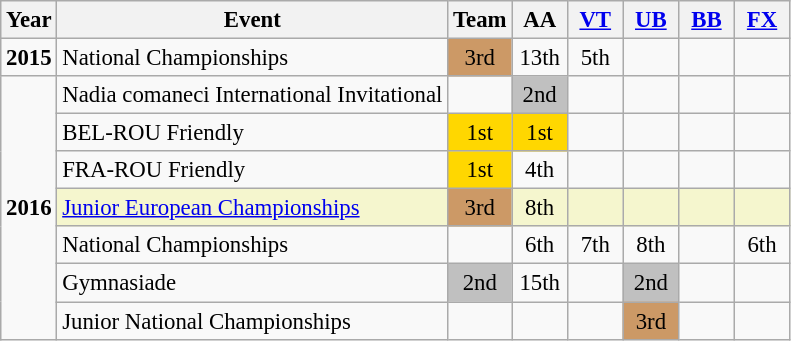<table class="wikitable" style="text-align:center; font-size:95%;">
<tr>
<th>Year</th>
<th>Event</th>
<th style="width:30px;">Team</th>
<th style="width:30px;">AA</th>
<th style="width:30px;"><a href='#'>VT</a></th>
<th style="width:30px;"><a href='#'>UB</a></th>
<th style="width:30px;"><a href='#'>BB</a></th>
<th style="width:30px;"><a href='#'>FX</a></th>
</tr>
<tr>
<td rowspan="1"><strong>2015</strong></td>
<td align=left>National Championships</td>
<td style="background:#c96;">3rd</td>
<td>13th</td>
<td>5th</td>
<td></td>
<td></td>
<td></td>
</tr>
<tr>
<td rowspan="7"><strong>2016</strong></td>
<td align=left>Nadia comaneci International Invitational</td>
<td></td>
<td style="background:silver;">2nd</td>
<td></td>
<td></td>
<td></td>
<td></td>
</tr>
<tr>
<td align=left>BEL-ROU Friendly</td>
<td style="background:gold;">1st</td>
<td style="background:gold;">1st</td>
<td></td>
<td></td>
<td></td>
<td></td>
</tr>
<tr>
<td align=left>FRA-ROU Friendly</td>
<td style="background:gold;">1st</td>
<td>4th</td>
<td></td>
<td></td>
<td></td>
<td></td>
</tr>
<tr bgcolor=F5F6CE>
<td align=left><a href='#'>Junior European Championships</a></td>
<td style="background:#c96;">3rd</td>
<td>8th</td>
<td></td>
<td></td>
<td></td>
<td></td>
</tr>
<tr>
<td align=left>National Championships</td>
<td></td>
<td>6th</td>
<td>7th</td>
<td>8th</td>
<td></td>
<td>6th</td>
</tr>
<tr>
<td align=left>Gymnasiade</td>
<td style="background:silver;">2nd</td>
<td>15th</td>
<td></td>
<td style="background:silver;">2nd</td>
<td></td>
<td></td>
</tr>
<tr>
<td align=left>Junior National Championships</td>
<td></td>
<td></td>
<td></td>
<td style="background:#c96;">3rd</td>
<td></td>
<td></td>
</tr>
</table>
